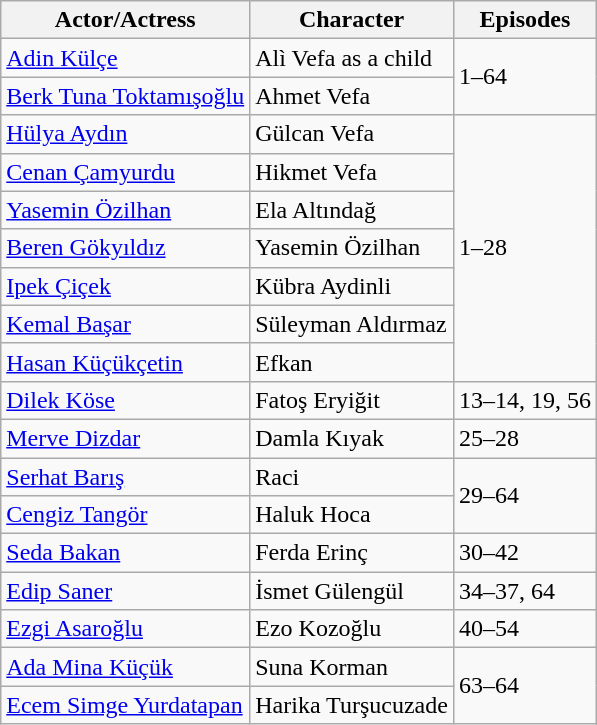<table class="wikitable">
<tr>
<th>Actor/Actress</th>
<th>Character</th>
<th>Episodes</th>
</tr>
<tr>
<td><a href='#'>Adin Külçe</a></td>
<td>Alì Vefa as a child</td>
<td rowspan="2">1–64</td>
</tr>
<tr>
<td><a href='#'>Berk Tuna Toktamışoğlu</a></td>
<td>Ahmet Vefa</td>
</tr>
<tr>
<td><a href='#'>Hülya Aydın</a></td>
<td>Gülcan Vefa</td>
<td rowspan="7">1–28</td>
</tr>
<tr>
<td><a href='#'>Cenan Çamyurdu</a></td>
<td>Hikmet Vefa</td>
</tr>
<tr>
<td><a href='#'>Yasemin Özilhan</a></td>
<td>Ela Altındağ</td>
</tr>
<tr>
<td><a href='#'>Beren Gökyıldız</a></td>
<td>Yasemin Özilhan</td>
</tr>
<tr>
<td><a href='#'>Ipek Çiçek</a></td>
<td>Kübra Aydinli</td>
</tr>
<tr>
<td><a href='#'>Kemal Başar</a></td>
<td>Süleyman Aldırmaz</td>
</tr>
<tr>
<td><a href='#'>Hasan Küçükçetin</a></td>
<td>Efkan</td>
</tr>
<tr>
<td><a href='#'>Dilek Köse</a></td>
<td>Fatoş Eryiğit</td>
<td>13–14, 19, 56</td>
</tr>
<tr>
<td><a href='#'>Merve Dizdar</a></td>
<td>Damla Kıyak</td>
<td>25–28</td>
</tr>
<tr>
<td><a href='#'>Serhat Barış</a></td>
<td>Raci</td>
<td rowspan="2">29–64</td>
</tr>
<tr>
<td><a href='#'>Cengiz Tangör</a></td>
<td>Haluk Hoca</td>
</tr>
<tr>
<td><a href='#'>Seda Bakan</a></td>
<td>Ferda Erinç</td>
<td>30–42</td>
</tr>
<tr>
<td><a href='#'>Edip Saner</a></td>
<td>İsmet Gülengül</td>
<td>34–37, 64</td>
</tr>
<tr>
<td><a href='#'>Ezgi Asaroğlu</a></td>
<td>Ezo Kozoğlu</td>
<td>40–54</td>
</tr>
<tr>
<td><a href='#'>Ada Mina Küçük</a></td>
<td>Suna Korman</td>
<td rowspan="2">63–64</td>
</tr>
<tr>
<td><a href='#'>Ecem Simge Yurdatapan</a></td>
<td>Harika Turşucuzade</td>
</tr>
</table>
